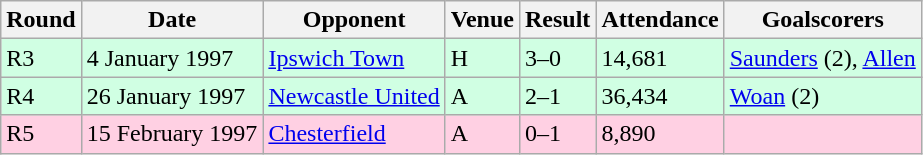<table class="wikitable">
<tr>
<th>Round</th>
<th>Date</th>
<th>Opponent</th>
<th>Venue</th>
<th>Result</th>
<th>Attendance</th>
<th>Goalscorers</th>
</tr>
<tr style="background:#d0ffe3;">
<td>R3</td>
<td>4 January 1997</td>
<td><a href='#'>Ipswich Town</a></td>
<td>H</td>
<td>3–0</td>
<td>14,681</td>
<td><a href='#'>Saunders</a> (2), <a href='#'>Allen</a></td>
</tr>
<tr style="background:#d0ffe3;">
<td>R4</td>
<td>26 January 1997</td>
<td><a href='#'>Newcastle United</a></td>
<td>A</td>
<td>2–1</td>
<td>36,434</td>
<td><a href='#'>Woan</a> (2)</td>
</tr>
<tr style="background:#ffd0e3;">
<td>R5</td>
<td>15 February 1997</td>
<td><a href='#'>Chesterfield</a></td>
<td>A</td>
<td>0–1</td>
<td>8,890</td>
<td></td>
</tr>
</table>
